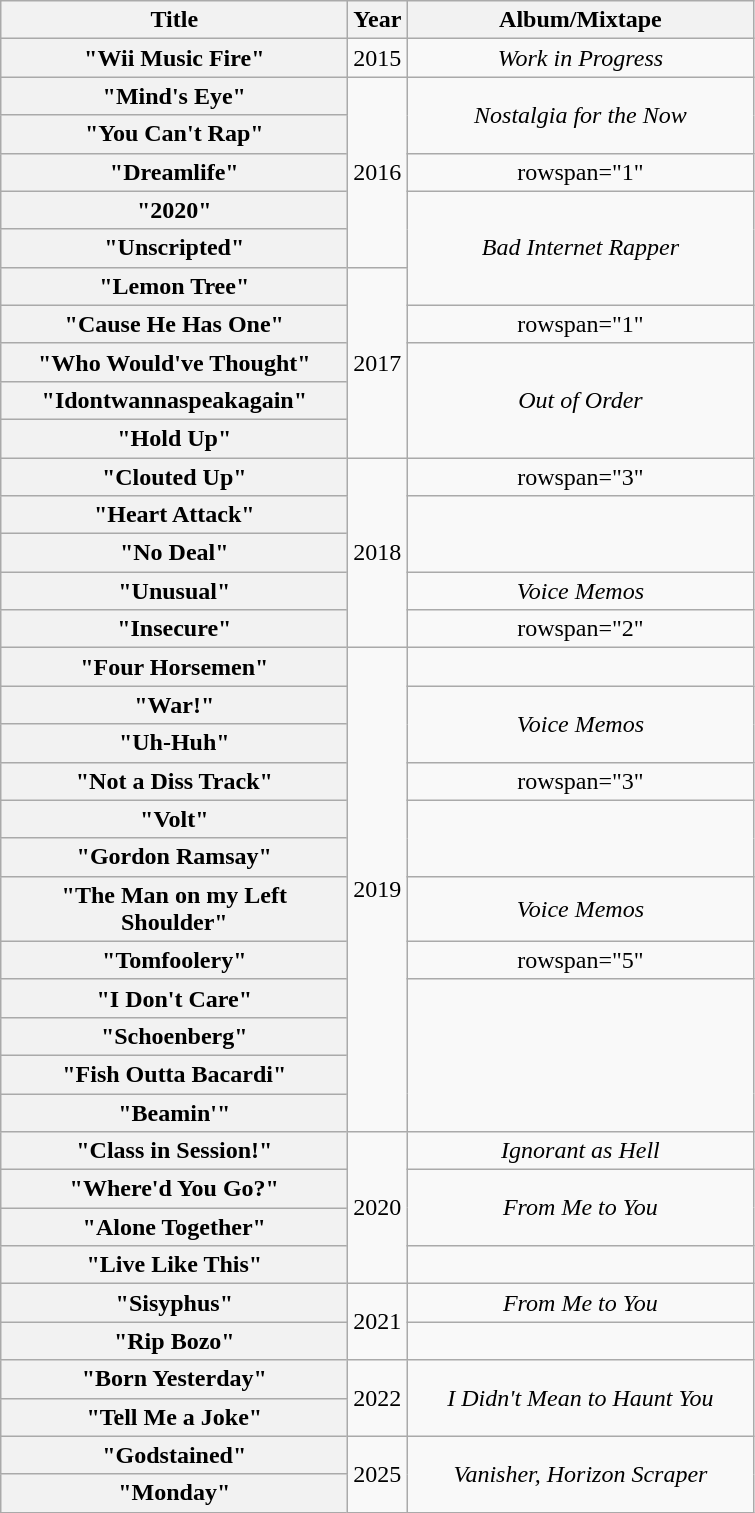<table class="wikitable plainrowheaders" style="text-align:center;">
<tr>
<th rowspan="1.5" scope="col" style="width:14em;">Title</th>
<th rowspan="1.5" scope="col">Year</th>
<th rowspan="1.5" scope="col" style="width:14em;">Album/Mixtape</th>
</tr>
<tr>
<th scope="row">"Wii Music Fire"</th>
<td rowspan="1">2015</td>
<td rowspan="1"><em>Work in Progress</em></td>
</tr>
<tr>
<th scope="row">"Mind's Eye"</th>
<td rowspan="5">2016</td>
<td rowspan="2"><em>Nostalgia for the Now</em></td>
</tr>
<tr>
<th scope="row">"You Can't Rap"</th>
</tr>
<tr>
<th scope="row">"Dreamlife"<br></th>
<td>rowspan="1" </td>
</tr>
<tr>
<th scope="row">"2020"</th>
<td rowspan="3"><em>Bad Internet Rapper</em></td>
</tr>
<tr>
<th scope="row">"Unscripted"</th>
</tr>
<tr>
<th scope="row">"Lemon Tree"</th>
<td rowspan="5">2017</td>
</tr>
<tr>
<th scope="row">"Cause He Has One"</th>
<td>rowspan="1" </td>
</tr>
<tr>
<th scope="row">"Who Would've Thought"</th>
<td rowspan="3"><em>Out of Order</em></td>
</tr>
<tr>
<th scope="row">"Idontwannaspeakagain"</th>
</tr>
<tr>
<th scope="row">"Hold Up"<br></th>
</tr>
<tr>
<th scope="row">"Clouted Up"</th>
<td rowspan="5">2018</td>
<td>rowspan="3" </td>
</tr>
<tr>
<th scope="row">"Heart Attack"</th>
</tr>
<tr>
<th scope="row">"No Deal"<br></th>
</tr>
<tr>
<th scope="row">"Unusual"<br></th>
<td rowspan="1"><em>Voice Memos</em></td>
</tr>
<tr>
<th scope="row">"Insecure"</th>
<td>rowspan="2" </td>
</tr>
<tr>
<th scope="row">"Four Horsemen"<br></th>
<td rowspan="12">2019</td>
</tr>
<tr>
<th scope="row">"War!"<br></th>
<td rowspan="2"><em>Voice Memos</em></td>
</tr>
<tr>
<th scope="row">"Uh-Huh"</th>
</tr>
<tr>
<th scope="row">"Not a Diss Track"</th>
<td>rowspan="3" </td>
</tr>
<tr>
<th scope="row">"Volt"<br></th>
</tr>
<tr>
<th scope="row">"Gordon Ramsay"<br></th>
</tr>
<tr>
<th scope="row">"The Man on my Left Shoulder"</th>
<td rowspan="1"><em>Voice Memos</em></td>
</tr>
<tr>
<th scope="row">"Tomfoolery"<br></th>
<td>rowspan="5" </td>
</tr>
<tr>
<th scope="row">"I Don't Care"</th>
</tr>
<tr>
<th scope="row">"Schoenberg"<br></th>
</tr>
<tr>
<th scope="row">"Fish Outta Bacardi"<br></th>
</tr>
<tr>
<th scope="row">"Beamin'"</th>
</tr>
<tr>
<th scope="row">"Class in Session!"<br></th>
<td rowspan="4">2020</td>
<td rowspan="1"><em>Ignorant as Hell</em></td>
</tr>
<tr>
<th scope="row">"Where'd You Go?"</th>
<td rowspan="2"><em>From Me to You</em></td>
</tr>
<tr>
<th scope="row">"Alone Together"</th>
</tr>
<tr>
<th scope="row">"Live Like This"</th>
<td></td>
</tr>
<tr>
<th scope=row>"Sisyphus"</th>
<td rowspan="2">2021</td>
<td><em>From Me to You</em></td>
</tr>
<tr>
<th scope="row">"Rip Bozo"<br></th>
<td></td>
</tr>
<tr>
<th scope=row>"Born Yesterday"</th>
<td rowspan="2">2022</td>
<td rowspan="2"><em>I Didn't Mean to Haunt You</em></td>
</tr>
<tr>
<th scope=row>"Tell Me a Joke"</th>
</tr>
<tr>
<th scope=row>"Godstained"</th>
<td rowspan="2">2025</td>
<td rowspan="2"><em>Vanisher, Horizon Scraper</em></td>
</tr>
<tr>
<th scope=row>"Monday"</th>
</tr>
</table>
